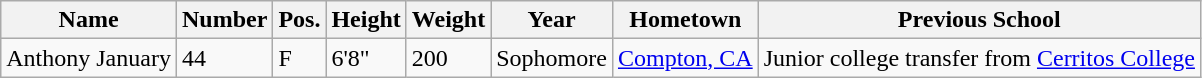<table class="wikitable sortable" border="1">
<tr>
<th>Name</th>
<th>Number</th>
<th>Pos.</th>
<th>Height</th>
<th>Weight</th>
<th>Year</th>
<th>Hometown</th>
<th class="unsortable">Previous School</th>
</tr>
<tr>
<td>Anthony January</td>
<td>44</td>
<td>F</td>
<td>6'8"</td>
<td>200</td>
<td>Sophomore</td>
<td><a href='#'>Compton, CA</a></td>
<td>Junior college transfer from <a href='#'>Cerritos College</a></td>
</tr>
</table>
